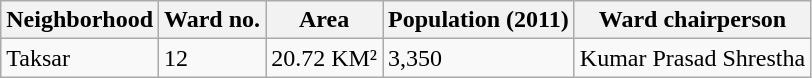<table class="wikitable">
<tr>
<th>Neighborhood</th>
<th>Ward no.</th>
<th>Area</th>
<th>Population (2011)</th>
<th>Ward chairperson</th>
</tr>
<tr>
<td>Taksar</td>
<td>12</td>
<td>20.72 KM²</td>
<td>3,350</td>
<td>Kumar Prasad Shrestha</td>
</tr>
</table>
